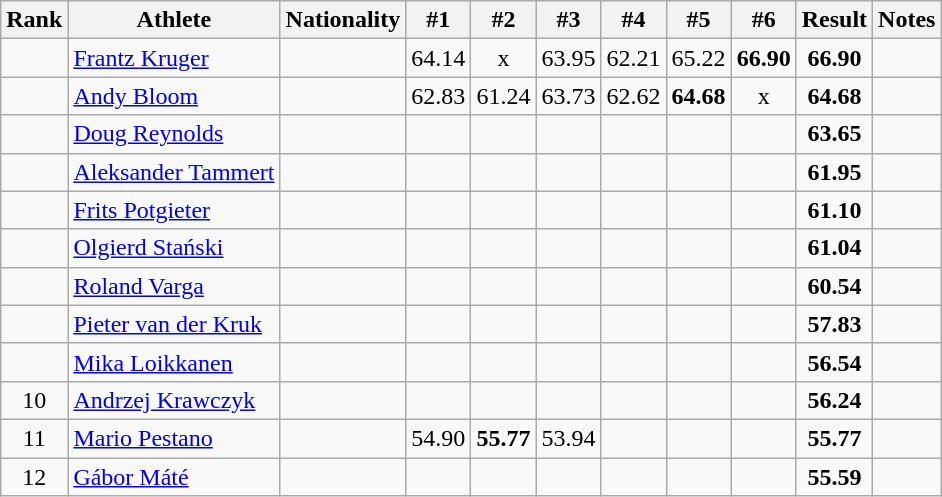<table class="wikitable sortable" style="text-align:center">
<tr>
<th>Rank</th>
<th>Athlete</th>
<th>Nationality</th>
<th>#1</th>
<th>#2</th>
<th>#3</th>
<th>#4</th>
<th>#5</th>
<th>#6</th>
<th>Result</th>
<th>Notes</th>
</tr>
<tr>
<td></td>
<td align=left><a href='#'>Frantz Kruger</a></td>
<td align=left></td>
<td>64.14</td>
<td>x</td>
<td>63.95</td>
<td>62.21</td>
<td>65.22</td>
<td><strong>66.90</strong></td>
<td><strong>66.90</strong></td>
<td></td>
</tr>
<tr>
<td></td>
<td align=left><a href='#'>Andy Bloom</a></td>
<td align=left></td>
<td>62.83</td>
<td>61.24</td>
<td>63.73</td>
<td>62.62</td>
<td><strong>64.68</strong></td>
<td>x</td>
<td><strong>64.68</strong></td>
<td></td>
</tr>
<tr>
<td></td>
<td align=left><a href='#'>Doug Reynolds</a></td>
<td align=left></td>
<td></td>
<td></td>
<td></td>
<td></td>
<td></td>
<td></td>
<td><strong>63.65</strong></td>
<td></td>
</tr>
<tr>
<td></td>
<td align=left><a href='#'>Aleksander Tammert</a></td>
<td align=left></td>
<td></td>
<td></td>
<td></td>
<td></td>
<td></td>
<td></td>
<td><strong>61.95</strong></td>
<td></td>
</tr>
<tr>
<td></td>
<td align=left><a href='#'>Frits Potgieter</a></td>
<td align=left></td>
<td></td>
<td></td>
<td></td>
<td></td>
<td></td>
<td></td>
<td><strong>61.10</strong></td>
<td></td>
</tr>
<tr>
<td></td>
<td align=left><a href='#'>Olgierd Stański</a></td>
<td align=left></td>
<td></td>
<td></td>
<td></td>
<td></td>
<td></td>
<td></td>
<td><strong>61.04</strong></td>
<td></td>
</tr>
<tr>
<td></td>
<td align=left><a href='#'>Roland Varga</a></td>
<td align=left></td>
<td></td>
<td></td>
<td></td>
<td></td>
<td></td>
<td></td>
<td><strong>60.54</strong></td>
<td></td>
</tr>
<tr>
<td></td>
<td align=left><a href='#'>Pieter van der Kruk</a></td>
<td align=left></td>
<td></td>
<td></td>
<td></td>
<td></td>
<td></td>
<td></td>
<td><strong>57.83</strong></td>
<td></td>
</tr>
<tr>
<td></td>
<td align=left><a href='#'>Mika Loikkanen</a></td>
<td align=left></td>
<td></td>
<td></td>
<td></td>
<td></td>
<td></td>
<td></td>
<td><strong>56.54</strong></td>
<td></td>
</tr>
<tr>
<td>10</td>
<td align=left><a href='#'>Andrzej Krawczyk</a></td>
<td align=left></td>
<td></td>
<td></td>
<td></td>
<td></td>
<td></td>
<td></td>
<td><strong>56.24</strong></td>
<td></td>
</tr>
<tr>
<td>11</td>
<td align=left><a href='#'>Mario Pestano</a></td>
<td align=left></td>
<td>54.90</td>
<td><strong>55.77</strong></td>
<td>53.94</td>
<td></td>
<td></td>
<td></td>
<td><strong>55.77</strong></td>
<td></td>
</tr>
<tr>
<td>12</td>
<td align="left"><a href='#'>Gábor Máté</a></td>
<td align=left></td>
<td></td>
<td></td>
<td></td>
<td></td>
<td></td>
<td></td>
<td><strong>55.59</strong></td>
<td></td>
</tr>
</table>
